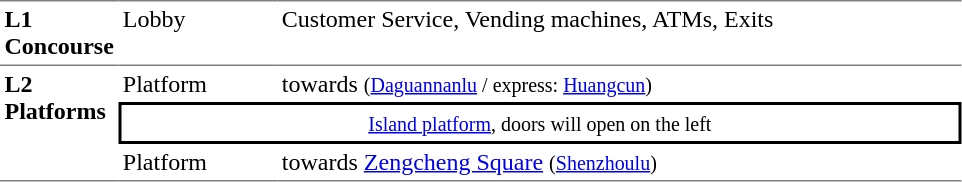<table table border=0 cellspacing=0 cellpadding=3>
<tr>
<td style="border-bottom:solid 1px gray; border-top:solid 1px gray;" valign=top width=50><strong>L1<br>Concourse</strong></td>
<td style="border-bottom:solid 1px gray; border-top:solid 1px gray;" valign=top width=100>Lobby</td>
<td style="border-bottom:solid 1px gray; border-top:solid 1px gray;" valign=top width=450>Customer Service, Vending machines, ATMs, Exits</td>
</tr>
<tr>
<td style="border-bottom:solid 1px gray;" rowspan=3 valign=top><strong>L2<br>Platforms</strong></td>
<td>Platform </td>
<td>  towards  <small>(<a href='#'>Daguannanlu</a> / express: <a href='#'>Huangcun</a>)</small></td>
</tr>
<tr>
<td style="border-right:solid 2px black;border-left:solid 2px black;border-top:solid 2px black;border-bottom:solid 2px black;text-align:center;" colspan=2><small><a href='#'>Island platform</a>, doors will open on the left</small></td>
</tr>
<tr>
<td style="border-bottom:solid 1px gray;">Platform </td>
<td style="border-bottom:solid 1px gray;"> towards <a href='#'>Zengcheng Square</a> <small>(<a href='#'>Shenzhoulu</a>)</small> </td>
</tr>
<tr>
</tr>
</table>
